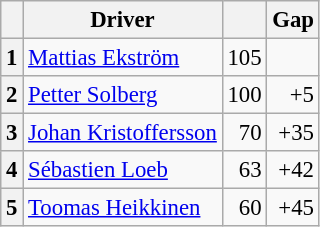<table class="wikitable" style="font-size: 95%;">
<tr>
<th></th>
<th>Driver</th>
<th></th>
<th>Gap</th>
</tr>
<tr>
<th>1</th>
<td> <a href='#'>Mattias Ekström</a></td>
<td align="right">105</td>
<td align="right"></td>
</tr>
<tr>
<th>2</th>
<td> <a href='#'>Petter Solberg</a></td>
<td align="right">100</td>
<td align="right">+5</td>
</tr>
<tr>
<th>3</th>
<td> <a href='#'>Johan Kristoffersson</a></td>
<td align="right">70</td>
<td align="right">+35</td>
</tr>
<tr>
<th>4</th>
<td> <a href='#'>Sébastien Loeb</a></td>
<td align="right">63</td>
<td align="right">+42</td>
</tr>
<tr>
<th>5</th>
<td> <a href='#'>Toomas Heikkinen</a></td>
<td align="right">60</td>
<td align="right">+45</td>
</tr>
</table>
